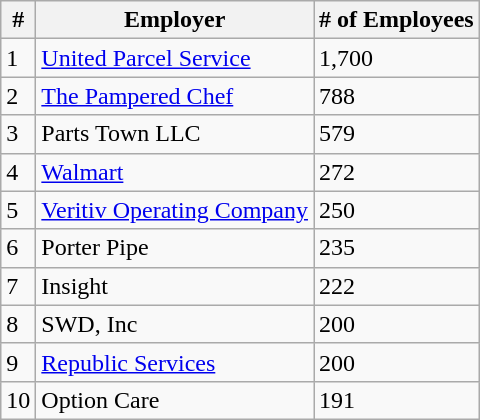<table class="wikitable">
<tr>
<th>#</th>
<th>Employer</th>
<th># of Employees</th>
</tr>
<tr>
<td>1</td>
<td><a href='#'>United Parcel Service</a></td>
<td>1,700</td>
</tr>
<tr>
<td>2</td>
<td><a href='#'>The Pampered Chef</a></td>
<td>788</td>
</tr>
<tr>
<td>3</td>
<td>Parts Town LLC</td>
<td>579</td>
</tr>
<tr>
<td>4</td>
<td><a href='#'>Walmart</a></td>
<td>272</td>
</tr>
<tr>
<td>5</td>
<td><a href='#'>Veritiv Operating Company</a></td>
<td>250</td>
</tr>
<tr>
<td>6</td>
<td>Porter Pipe</td>
<td>235</td>
</tr>
<tr>
<td>7</td>
<td>Insight</td>
<td>222</td>
</tr>
<tr>
<td>8</td>
<td>SWD, Inc</td>
<td>200</td>
</tr>
<tr>
<td>9</td>
<td><a href='#'>Republic Services</a></td>
<td>200</td>
</tr>
<tr>
<td>10</td>
<td>Option Care</td>
<td>191</td>
</tr>
</table>
